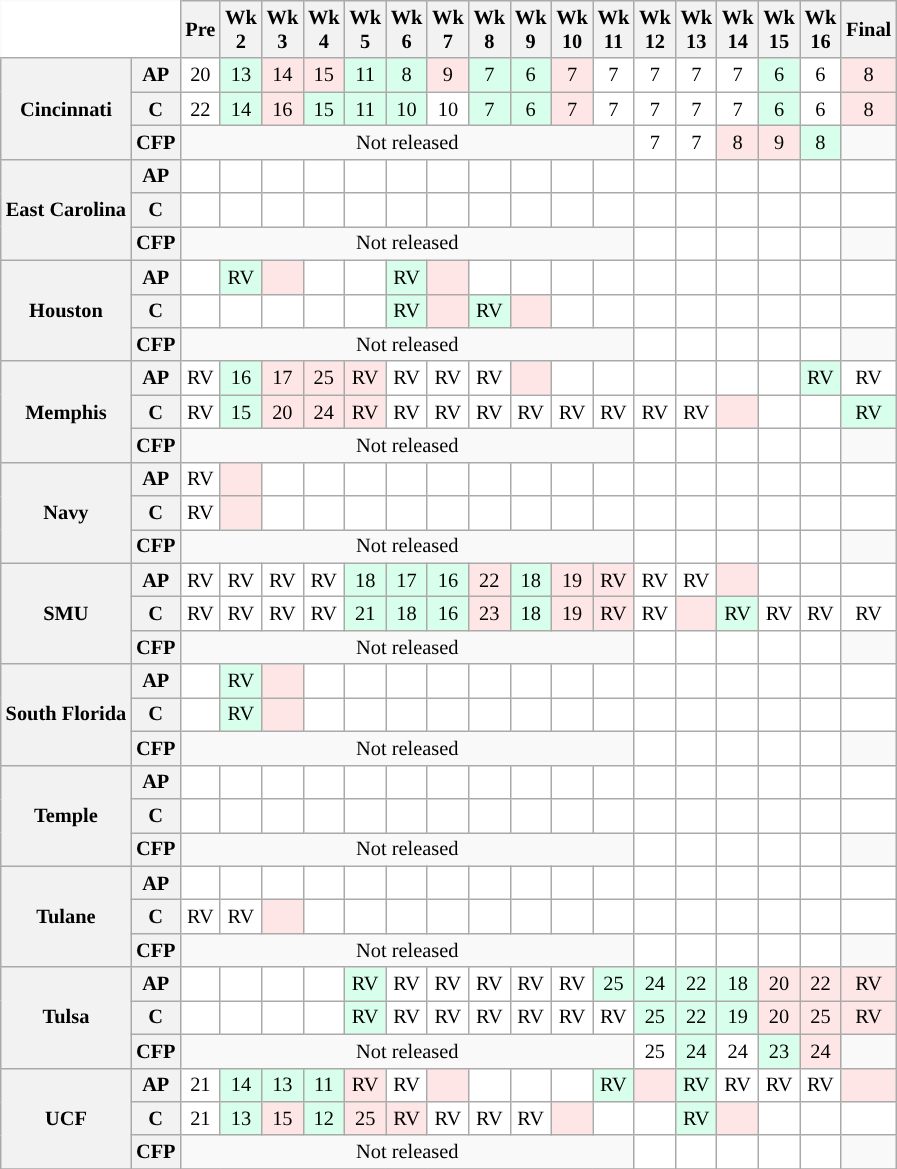<table class="wikitable" style="white-space:nowrap;font-size:85%;">
<tr>
<th colspan=2 style="background:white; border-top-style:hidden; border-left-style:hidden;"> </th>
<th>Pre</th>
<th>Wk<br>2</th>
<th>Wk<br>3</th>
<th>Wk<br>4</th>
<th>Wk<br>5</th>
<th>Wk<br>6</th>
<th>Wk<br>7</th>
<th>Wk<br>8</th>
<th>Wk<br>9</th>
<th>Wk<br>10</th>
<th>Wk<br>11</th>
<th>Wk<br>12</th>
<th>Wk<br>13</th>
<th>Wk<br>14</th>
<th>Wk<br>15</th>
<th>Wk<br>16</th>
<th>Final</th>
</tr>
<tr style="text-align:center;">
<th rowspan=3>Cincinnati</th>
<th>AP</th>
<td style="background:#FFF;">20</td>
<td style="background:#d8ffeb;">13</td>
<td style="background:#FFe6e6;">14</td>
<td style="background:#FFe6e6;">15</td>
<td style="background:#d8ffeb;">11</td>
<td style="background:#d8ffeb;">8</td>
<td style="background:#FFe6e6;">9</td>
<td style="background:#d8ffeb;">7</td>
<td style="background:#d8ffeb;">6</td>
<td style="background:#FFe6e6;">7</td>
<td style="background:#FFF;">7</td>
<td style="background:#FFF;">7</td>
<td style="background:#FFF;">7</td>
<td style="background:#FFF;">7</td>
<td style="background:#d8ffeb;">6</td>
<td style="background:#FFF;">6</td>
<td style="background:#FFe6e6;">8</td>
</tr>
<tr style="text-align:center;">
<th>C</th>
<td style="background:#FFF;">22</td>
<td style="background:#d8ffeb;">14</td>
<td style="background:#FFe6e6;">16</td>
<td style="background:#d8ffeb;">15</td>
<td style="background:#d8ffeb;">11</td>
<td style="background:#d8ffeb;">10</td>
<td style="background:#FFF;">10</td>
<td style="background:#d8ffeb;">7</td>
<td style="background:#d8ffeb;">6</td>
<td style="background:#FFe6e6;">7</td>
<td style="background:#FFF;">7</td>
<td style="background:#FFF;">7</td>
<td style="background:#FFF;">7</td>
<td style="background:#FFF;">7</td>
<td style="background:#d8ffeb;">6</td>
<td style="background:#FFF;">6</td>
<td style="background:#FFe6e6;">8</td>
</tr>
<tr style="text-align:center;">
<th>CFP</th>
<td colspan="11" style="text-align:center;">Not released</td>
<td style="background:#FFF;">7</td>
<td style="background:#FFF;">7</td>
<td style="background:#FFe6e6;">8</td>
<td style="background:#FFe6e6;">9</td>
<td style="background:#d8ffeb;">8</td>
<td style="text-align:center;"></td>
</tr>
<tr style="text-align:center;">
<th rowspan=3>East Carolina</th>
<th>AP</th>
<td style="background:#FFF;"></td>
<td style="background:#FFF;"></td>
<td style="background:#FFF;"></td>
<td style="background:#FFF;"></td>
<td style="background:#FFF;"></td>
<td style="background:#FFF;"></td>
<td style="background:#FFF;"></td>
<td style="background:#FFF;"></td>
<td style="background:#FFF;"></td>
<td style="background:#FFF;"></td>
<td style="background:#FFF;"></td>
<td style="background:#FFF;"></td>
<td style="background:#FFF;"></td>
<td style="background:#FFF;"></td>
<td style="background:#FFF;"></td>
<td style="background:#FFF;"></td>
<td style="background:#FFF;"></td>
</tr>
<tr style="text-align:center;">
<th>C</th>
<td style="background:#FFF;"></td>
<td style="background:#FFF;"></td>
<td style="background:#FFF;"></td>
<td style="background:#FFF;"></td>
<td style="background:#FFF;"></td>
<td style="background:#FFF;"></td>
<td style="background:#FFF;"></td>
<td style="background:#FFF;"></td>
<td style="background:#FFF;"></td>
<td style="background:#FFF;"></td>
<td style="background:#FFF;"></td>
<td style="background:#FFF;"></td>
<td style="background:#FFF;"></td>
<td style="background:#FFF;"></td>
<td style="background:#FFF;"></td>
<td style="background:#FFF;"></td>
<td style="background:#FFF;"></td>
</tr>
<tr style="text-align:center;">
<th>CFP</th>
<td colspan="11" style="text-align:center;">Not released</td>
<td style="background:#FFF;"></td>
<td style="background:#FFF;"></td>
<td style="background:#FFF;"></td>
<td style="background:#FFF;"></td>
<td style="background:#FFF;"></td>
<td style="text-align:center;"></td>
</tr>
<tr style="text-align:center;">
<th rowspan=3>Houston</th>
<th>AP</th>
<td style="background:#FFF;"></td>
<td style="background:#d8ffeb;">RV</td>
<td style="background:#FFe6e6;"></td>
<td style="background:#FFF;"></td>
<td style="background:#FFF;"></td>
<td style="background:#d8ffeb;">RV</td>
<td style="background:#FFe6e6;"></td>
<td style="background:#FFF;"></td>
<td style="background:#FFF;"></td>
<td style="background:#FFF;"></td>
<td style="background:#FFF;"></td>
<td style="background:#FFF;"></td>
<td style="background:#FFF;"></td>
<td style="background:#FFF;"></td>
<td style="background:#FFF;"></td>
<td style="background:#FFF;"></td>
<td style="background:#FFF;"></td>
</tr>
<tr style="text-align:center;">
<th>C</th>
<td style="background:#FFF;"></td>
<td style="background:#FFF;"></td>
<td style="background:#FFF;"></td>
<td style="background:#FFF;"></td>
<td style="background:#FFF;"></td>
<td style="background:#d8ffeb;">RV</td>
<td style="background:#FFe6e6;"></td>
<td style="background:#d8ffeb;">RV</td>
<td style="background:#FFe6e6;"></td>
<td style="background:#FFF;"></td>
<td style="background:#FFF;"></td>
<td style="background:#FFF;"></td>
<td style="background:#FFF;"></td>
<td style="background:#FFF;"></td>
<td style="background:#FFF;"></td>
<td style="background:#FFF;"></td>
<td style="background:#FFF;"></td>
</tr>
<tr style="text-align:center;">
<th>CFP</th>
<td colspan="11" style="text-align:center;">Not released</td>
<td style="background:#FFF;"></td>
<td style="background:#FFF;"></td>
<td style="background:#FFF;"></td>
<td style="background:#FFF;"></td>
<td style="background:#FFF;"></td>
<td style="text-align:center;"></td>
</tr>
<tr style="text-align:center;">
<th rowspan=3>Memphis</th>
<th>AP</th>
<td style="background:#FFF;">RV</td>
<td style="background:#d8ffeb;">16</td>
<td style="background:#FFe6e6;">17</td>
<td style="background:#FFe6e6;">25</td>
<td style="background:#FFe6e6;">RV</td>
<td style="background:#FFF;">RV</td>
<td style="background:#FFF;">RV</td>
<td style="background:#FFF;">RV</td>
<td style="background:#FFe6e6;"></td>
<td style="background:#FFF;"></td>
<td style="background:#FFF;"></td>
<td style="background:#FFF;"></td>
<td style="background:#FFF;"></td>
<td style="background:#FFF;"></td>
<td style="background:#FFF;"></td>
<td style="background:#d8ffeb;">RV</td>
<td style="background:#FFF;">RV</td>
</tr>
<tr style="text-align:center;">
<th>C</th>
<td style="background:#FFF;">RV</td>
<td style="background:#d8ffeb;">15</td>
<td style="background:#FFe6e6;">20</td>
<td style="background:#FFe6e6;">24</td>
<td style="background:#FFe6e6;">RV</td>
<td style="background:#FFF;">RV</td>
<td style="background:#FFF;">RV</td>
<td style="background:#FFF;">RV</td>
<td style="background:#FFF;">RV</td>
<td style="background:#FFF;">RV</td>
<td style="background:#FFF;">RV</td>
<td style="background:#FFF;">RV</td>
<td style="background:#FFF;">RV</td>
<td style="background:#FFe6e6;"></td>
<td style="background:#FFF;"></td>
<td style="background:#FFF;"></td>
<td style="background:#d8ffeb;">RV</td>
</tr>
<tr style="text-align:center;">
<th>CFP</th>
<td colspan="11" style="text-align:center;">Not released</td>
<td style="background:#FFF;"></td>
<td style="background:#FFF;"></td>
<td style="background:#FFF;"></td>
<td style="background:#FFF;"></td>
<td style="background:#FFF;"></td>
<td style="text-align:center;"></td>
</tr>
<tr style="text-align:center;">
<th rowspan=3>Navy</th>
<th>AP</th>
<td style="background:#FFF;">RV</td>
<td style="background:#FFe6e6;"></td>
<td style="background:#FFF;"></td>
<td style="background:#FFF;"></td>
<td style="background:#FFF;"></td>
<td style="background:#FFF;"></td>
<td style="background:#FFF;"></td>
<td style="background:#FFF;"></td>
<td style="background:#FFF;"></td>
<td style="background:#FFF;"></td>
<td style="background:#FFF;"></td>
<td style="background:#FFF;"></td>
<td style="background:#FFF;"></td>
<td style="background:#FFF;"></td>
<td style="background:#FFF;"></td>
<td style="background:#FFF;"></td>
<td style="background:#FFF;"></td>
</tr>
<tr style="text-align:center;">
<th>C</th>
<td style="background:#FFF;">RV</td>
<td style="background:#FFe6e6;"></td>
<td style="background:#FFF;"></td>
<td style="background:#FFF;"></td>
<td style="background:#FFF;"></td>
<td style="background:#FFF;"></td>
<td style="background:#FFF;"></td>
<td style="background:#FFF;"></td>
<td style="background:#FFF;"></td>
<td style="background:#FFF;"></td>
<td style="background:#FFF;"></td>
<td style="background:#FFF;"></td>
<td style="background:#FFF;"></td>
<td style="background:#FFF;"></td>
<td style="background:#FFF;"></td>
<td style="background:#FFF;"></td>
<td style="background:#FFF;"></td>
</tr>
<tr style="text-align:center;">
<th>CFP</th>
<td colspan="11" style="text-align:center;">Not released</td>
<td style="background:#FFF;"></td>
<td style="background:#FFF;"></td>
<td style="background:#FFF;"></td>
<td style="background:#FFF;"></td>
<td style="background:#FFF;"></td>
<td style="text-align:center;"></td>
</tr>
<tr style="text-align:center;">
<th rowspan=3>SMU</th>
<th>AP</th>
<td style="background:#FFF;">RV</td>
<td style="background:#FFF;">RV</td>
<td style="background:#FFF;">RV</td>
<td style="background:#FFF;">RV</td>
<td style="background:#d8ffeb;">18</td>
<td style="background:#d8ffeb;">17</td>
<td style="background:#d8ffeb;">16</td>
<td style="background:#FFe6e6;">22</td>
<td style="background:#d8ffeb;">18</td>
<td style="background:#FFe6e6;">19</td>
<td style="background:#FFe6e6;">RV</td>
<td style="background:#FFF;">RV</td>
<td style="background:#FFF;">RV</td>
<td style="background:#FFe6e6;"></td>
<td style="background:#FFF;"></td>
<td style="background:#FFF;"></td>
<td style="background:#FFF;"></td>
</tr>
<tr style="text-align:center;">
<th>C</th>
<td style="background:#FFF;">RV</td>
<td style="background:#FFF;">RV</td>
<td style="background:#FFF;">RV</td>
<td style="background:#FFF;">RV</td>
<td style="background:#d8ffeb;">21</td>
<td style="background:#d8ffeb;">18</td>
<td style="background:#d8ffeb;">16</td>
<td style="background:#FFe6e6;">23</td>
<td style="background:#d8ffeb;">18</td>
<td style="background:#FFe6e6;">19</td>
<td style="background:#FFe6e6;">RV</td>
<td style="background:#FFF;">RV</td>
<td style="background:#FFe6e6;"></td>
<td style="background:#d8ffeb;">RV</td>
<td style="background:#FFF;">RV</td>
<td style="background:#FFF;">RV</td>
<td style="background:#FFF;">RV</td>
</tr>
<tr style="text-align:center;">
<th>CFP</th>
<td colspan="11" style="text-align:center;">Not released</td>
<td style="background:#FFF;"></td>
<td style="background:#FFF;"></td>
<td style="background:#FFF;"></td>
<td style="background:#FFF;"></td>
<td style="background:#FFF;"></td>
<td style="text-align:center;"></td>
</tr>
<tr style="text-align:center;">
<th rowspan=3>South Florida</th>
<th>AP</th>
<td style="background:#FFF;"></td>
<td style="background:#d8ffeb;">RV</td>
<td style="background:#FFe6e6;"></td>
<td style="background:#FFF;"></td>
<td style="background:#FFF;"></td>
<td style="background:#FFF;"></td>
<td style="background:#FFF;"></td>
<td style="background:#FFF;"></td>
<td style="background:#FFF;"></td>
<td style="background:#FFF;"></td>
<td style="background:#FFF;"></td>
<td style="background:#FFF;"></td>
<td style="background:#FFF;"></td>
<td style="background:#FFF;"></td>
<td style="background:#FFF;"></td>
<td style="background:#FFF;"></td>
<td style="background:#FFF;"></td>
</tr>
<tr style="text-align:center;">
<th>C</th>
<td style="background:#FFF;"></td>
<td style="background:#d8ffeb;">RV</td>
<td style="background:#FFe6e6;"></td>
<td style="background:#FFF;"></td>
<td style="background:#FFF;"></td>
<td style="background:#FFF;"></td>
<td style="background:#FFF;"></td>
<td style="background:#FFF;"></td>
<td style="background:#FFF;"></td>
<td style="background:#FFF;"></td>
<td style="background:#FFF;"></td>
<td style="background:#FFF;"></td>
<td style="background:#FFF;"></td>
<td style="background:#FFF;"></td>
<td style="background:#FFF;"></td>
<td style="background:#FFF;"></td>
<td style="background:#FFF;"></td>
</tr>
<tr style="text-align:center;">
<th>CFP</th>
<td colspan="11" style="text-align:center;">Not released</td>
<td style="background:#FFF;"></td>
<td style="background:#FFF;"></td>
<td style="background:#FFF;"></td>
<td style="background:#FFF;"></td>
<td style="background:#FFF;"></td>
<td style="text-align:center;"></td>
</tr>
<tr style="text-align:center;">
<th rowspan=3>Temple</th>
<th>AP</th>
<td style="background:#FFF;"></td>
<td style="background:#FFF;"></td>
<td style="background:#FFF;"></td>
<td style="background:#FFF;"></td>
<td style="background:#FFF;"></td>
<td style="background:#FFF;"></td>
<td style="background:#FFF;"></td>
<td style="background:#FFF;"></td>
<td style="background:#FFF;"></td>
<td style="background:#FFF;"></td>
<td style="background:#FFF;"></td>
<td style="background:#FFF;"></td>
<td style="background:#FFF;"></td>
<td style="background:#FFF;"></td>
<td style="background:#FFF;"></td>
<td style="background:#FFF;"></td>
<td style="background:#FFF;"></td>
</tr>
<tr style="text-align:center;">
<th>C</th>
<td style="background:#FFF;"></td>
<td style="background:#FFF;"></td>
<td style="background:#FFF;"></td>
<td style="background:#FFF;"></td>
<td style="background:#FFF;"></td>
<td style="background:#FFF;"></td>
<td style="background:#FFF;"></td>
<td style="background:#FFF;"></td>
<td style="background:#FFF;"></td>
<td style="background:#FFF;"></td>
<td style="background:#FFF;"></td>
<td style="background:#FFF;"></td>
<td style="background:#FFF;"></td>
<td style="background:#FFF;"></td>
<td style="background:#FFF;"></td>
<td style="background:#FFF;"></td>
<td style="background:#FFF;"></td>
</tr>
<tr style="text-align:center;">
<th>CFP</th>
<td colspan="11" style="text-align:center;">Not released</td>
<td style="background:#FFF;"></td>
<td style="background:#FFF;"></td>
<td style="background:#FFF;"></td>
<td style="background:#FFF;"></td>
<td style="background:#FFF;"></td>
<td style="text-align:center;"></td>
</tr>
<tr style="text-align:center;">
<th rowspan=3>Tulane</th>
<th>AP</th>
<td style="background:#FFF;"></td>
<td style="background:#FFF;"></td>
<td style="background:#FFF;"></td>
<td style="background:#FFF;"></td>
<td style="background:#FFF;"></td>
<td style="background:#FFF;"></td>
<td style="background:#FFF;"></td>
<td style="background:#FFF;"></td>
<td style="background:#FFF;"></td>
<td style="background:#FFF;"></td>
<td style="background:#FFF;"></td>
<td style="background:#FFF;"></td>
<td style="background:#FFF;"></td>
<td style="background:#FFF;"></td>
<td style="background:#FFF;"></td>
<td style="background:#FFF;"></td>
<td style="background:#FFF;"></td>
</tr>
<tr style="text-align:center;">
<th>C</th>
<td style="background:#FFF;">RV</td>
<td style="background:#FFF;">RV</td>
<td style="background:#FFe6e6;"></td>
<td style="background:#FFF;"></td>
<td style="background:#FFF;"></td>
<td style="background:#FFF;"></td>
<td style="background:#FFF;"></td>
<td style="background:#FFF;"></td>
<td style="background:#FFF;"></td>
<td style="background:#FFF;"></td>
<td style="background:#FFF;"></td>
<td style="background:#FFF;"></td>
<td style="background:#FFF;"></td>
<td style="background:#FFF;"></td>
<td style="background:#FFF;"></td>
<td style="background:#FFF;"></td>
<td style="background:#FFF;"></td>
</tr>
<tr style="text-align:center;">
<th>CFP</th>
<td colspan="11" style="text-align:center;">Not released</td>
<td style="background:#FFF;"></td>
<td style="background:#FFF;"></td>
<td style="background:#FFF;"></td>
<td style="background:#FFF;"></td>
<td style="background:#FFF;"></td>
<td style="text-align:center;"></td>
</tr>
<tr style="text-align:center;">
<th rowspan=3>Tulsa</th>
<th>AP</th>
<td style="background:#FFF;"></td>
<td style="background:#FFF;"></td>
<td style="background:#FFF;"></td>
<td style="background:#FFF;"></td>
<td style="background:#d8ffeb;">RV</td>
<td style="background:#FFF;">RV</td>
<td style="background:#FFF;">RV</td>
<td style="background:#FFF;">RV</td>
<td style="background:#FFF;">RV</td>
<td style="background:#FFF;">RV</td>
<td style="background:#d8ffeb;">25</td>
<td style="background:#d8ffeb;">24</td>
<td style="background:#d8ffeb;">22</td>
<td style="background:#d8ffeb;">18</td>
<td style="background:#FFe6e6;">20</td>
<td style="background:#FFe6e6;">22</td>
<td style="background:#FFe6e6;">RV</td>
</tr>
<tr style="text-align:center;">
<th>C</th>
<td style="background:#FFF;"></td>
<td style="background:#FFF;"></td>
<td style="background:#FFF;"></td>
<td style="background:#FFF;"></td>
<td style="background:#d8ffeb;">RV</td>
<td style="background:#FFF;">RV</td>
<td style="background:#FFF;">RV</td>
<td style="background:#FFF;">RV</td>
<td style="background:#FFF;">RV</td>
<td style="background:#FFF;">RV</td>
<td style="background:#FFF;">RV</td>
<td style="background:#d8ffeb;">25</td>
<td style="background:#d8ffeb;">22</td>
<td style="background:#d8ffeb;">19</td>
<td style="background:#FFe6e6;">20</td>
<td style="background:#FFe6e6;">25</td>
<td style="background:#FFe6e6;">RV</td>
</tr>
<tr style="text-align:center;">
<th>CFP</th>
<td colspan="11" style="text-align:center;">Not released</td>
<td style="background:#FFF;">25</td>
<td style="background:#d8ffeb;">24</td>
<td style="background:#FFF;">24</td>
<td style="background:#d8ffeb;">23</td>
<td style="background:#FFe6e6;">24</td>
<td style="text-align:center;"></td>
</tr>
<tr style="text-align:center;">
<th rowspan=3>UCF</th>
<th>AP</th>
<td style="background:#FFF;">21</td>
<td style="background:#d8ffeb;">14</td>
<td style="background:#d8ffeb;">13</td>
<td style="background:#d8ffeb;">11</td>
<td style="background:#FFe6e6;">RV</td>
<td style="background:#FFF;">RV</td>
<td style="background:#FFe6e6;"></td>
<td style="background:#FFF;"></td>
<td style="background:#FFF;"></td>
<td style="background:#FFF;"></td>
<td style="background:#d8ffeb;">RV</td>
<td style="background:#FFe6e6;"></td>
<td style="background:#d8ffeb;">RV</td>
<td style="background:#FFF;">RV</td>
<td style="background:#FFF;">RV</td>
<td style="background:#FFF;">RV</td>
<td style="background:#FFe6e6;"></td>
</tr>
<tr style="text-align:center;">
<th>C</th>
<td style="background:#FFF;">21</td>
<td style="background:#d8ffeb;">13</td>
<td style="background:#FFe6e6;">15</td>
<td style="background:#d8ffeb;">12</td>
<td style="background:#FFe6e6;">25</td>
<td style="background:#FFe6e6;">RV</td>
<td style="background:#FFF;">RV</td>
<td style="background:#FFF;">RV</td>
<td style="background:#FFF;">RV</td>
<td style="background:#FFe6e6;"></td>
<td style="background:#FFF;"></td>
<td style="background:#FFF;"></td>
<td style="background:#d8ffeb;">RV</td>
<td style="background:#FFe6e6;"></td>
<td style="background:#FFF;"></td>
<td style="background:#FFF;"></td>
<td style="background:#FFF;"></td>
</tr>
<tr style="text-align:center;">
<th>CFP</th>
<td colspan="11" style="text-align:center;">Not released</td>
<td style="background:#FFF;"></td>
<td style="background:#FFF;"></td>
<td style="background:#FFF;"></td>
<td style="background:#FFF;"></td>
<td style="background:#FFF;"></td>
<td style="text-align:center;"></td>
</tr>
<tr style="text-align:center;">
</tr>
</table>
